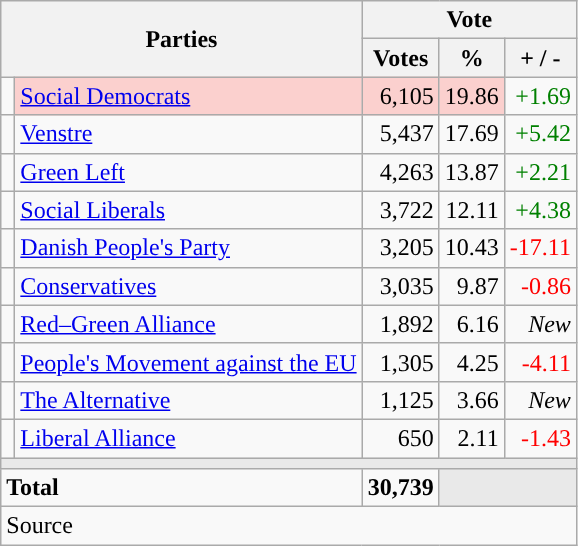<table class="wikitable" style="text-align:right;">
<tr>
<th style="text-align:centre;" rowspan="2" colspan="2" width="225">Parties</th>
<th colspan="3">Vote</th>
</tr>
<tr>
<th width="15">Votes</th>
<th width="15">%</th>
<th width="15">+ / -</th>
</tr>
<tr>
<td width="2" style="color:inherit;background:"></td>
<td bgcolor=#fbd0ce   align="left"><a href='#'>Social Democrats</a></td>
<td bgcolor=#fbd0ce>6,105</td>
<td bgcolor=#fbd0ce>19.86</td>
<td style=color:green;>+1.69</td>
</tr>
<tr>
<td width="2" style="color:inherit;background:"></td>
<td align="left"><a href='#'>Venstre</a></td>
<td>5,437</td>
<td>17.69</td>
<td style=color:green;>+5.42</td>
</tr>
<tr>
<td width="2" style="color:inherit;background:"></td>
<td align="left"><a href='#'>Green Left</a></td>
<td>4,263</td>
<td>13.87</td>
<td style=color:green;>+2.21</td>
</tr>
<tr>
<td width="2" style="color:inherit;background:"></td>
<td align="left"><a href='#'>Social Liberals</a></td>
<td>3,722</td>
<td>12.11</td>
<td style=color:green;>+4.38</td>
</tr>
<tr>
<td width="2" style="color:inherit;background:"></td>
<td align="left"><a href='#'>Danish People's Party</a></td>
<td>3,205</td>
<td>10.43</td>
<td style=color:red;>-17.11</td>
</tr>
<tr>
<td width="2" style="color:inherit;background:"></td>
<td align="left"><a href='#'>Conservatives</a></td>
<td>3,035</td>
<td>9.87</td>
<td style=color:red;>-0.86</td>
</tr>
<tr>
<td width="2" style="color:inherit;background:"></td>
<td align="left"><a href='#'>Red–Green Alliance</a></td>
<td>1,892</td>
<td>6.16</td>
<td><em>New</em></td>
</tr>
<tr>
<td width="2" style="color:inherit;background:"></td>
<td align="left"><a href='#'>People's Movement against the EU</a></td>
<td>1,305</td>
<td>4.25</td>
<td style=color:red;>-4.11</td>
</tr>
<tr>
<td width="2" style="color:inherit;background:"></td>
<td align="left"><a href='#'>The Alternative</a></td>
<td>1,125</td>
<td>3.66</td>
<td><em>New</em></td>
</tr>
<tr>
<td width="2" style="color:inherit;background:"></td>
<td align="left"><a href='#'>Liberal Alliance</a></td>
<td>650</td>
<td>2.11</td>
<td style=color:red;>-1.43</td>
</tr>
<tr>
<td colspan="7" bgcolor="#E9E9E9"></td>
</tr>
<tr>
<td align="left" colspan="2"><strong>Total</strong></td>
<td><strong>30,739</strong></td>
<td bgcolor="#E9E9E9" colspan="2"></td>
</tr>
<tr>
<td align="left" colspan="6">Source</td>
</tr>
</table>
